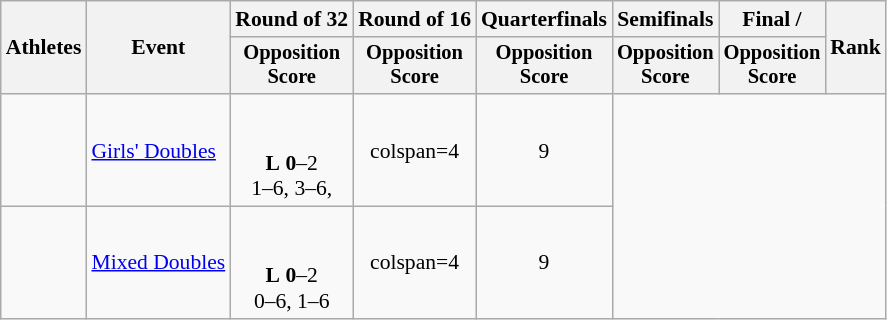<table class=wikitable style="font-size:90%">
<tr>
<th rowspan="2">Athletes</th>
<th rowspan="2">Event</th>
<th>Round of 32</th>
<th>Round of 16</th>
<th>Quarterfinals</th>
<th>Semifinals</th>
<th>Final / </th>
<th rowspan=2>Rank</th>
</tr>
<tr style="font-size:95%">
<th>Opposition<br>Score</th>
<th>Opposition<br>Score</th>
<th>Opposition<br>Score</th>
<th>Opposition<br>Score</th>
<th>Opposition<br>Score</th>
</tr>
<tr align=center>
<td align=left><br></td>
<td align=left><a href='#'>Girls' Doubles</a></td>
<td><br><br><strong>L</strong> <strong>0</strong>–2 <br> 1–6, 3–6,</td>
<td>colspan=4 </td>
<td>9</td>
</tr>
<tr align=center>
<td align=left><br></td>
<td align=left><a href='#'>Mixed Doubles</a></td>
<td><br><br><strong>L</strong> <strong>0</strong>–2 <br> 0–6, 1–6</td>
<td>colspan=4 </td>
<td>9</td>
</tr>
</table>
